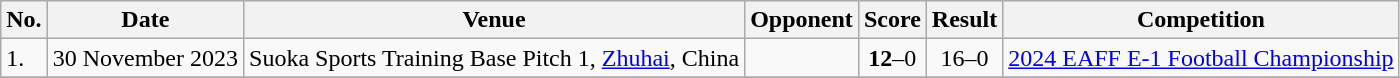<table class="wikitable">
<tr>
<th>No.</th>
<th>Date</th>
<th>Venue</th>
<th>Opponent</th>
<th>Score</th>
<th>Result</th>
<th>Competition</th>
</tr>
<tr>
<td>1.</td>
<td>30 November 2023</td>
<td>Suoka Sports Training Base Pitch 1, <a href='#'>Zhuhai</a>, China</td>
<td></td>
<td align=center><strong>12</strong>–0</td>
<td align=center>16–0</td>
<td><a href='#'>2024 EAFF E-1 Football Championship</a></td>
</tr>
<tr>
</tr>
</table>
